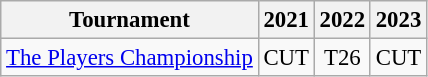<table class="wikitable" style="font-size:95%;text-align:center;">
<tr>
<th>Tournament</th>
<th>2021</th>
<th>2022</th>
<th>2023</th>
</tr>
<tr>
<td align=left><a href='#'>The Players Championship</a></td>
<td>CUT</td>
<td>T26</td>
<td>CUT</td>
</tr>
</table>
